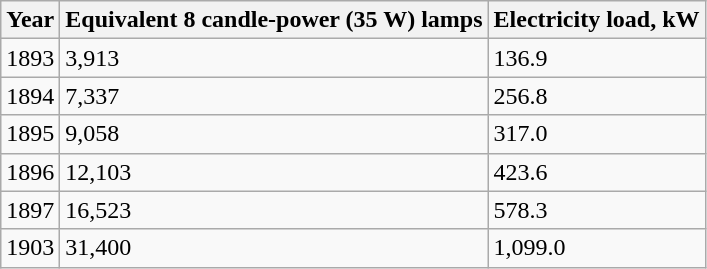<table class="wikitable">
<tr>
<th>Year</th>
<th>Equivalent 8 candle-power (35 W) lamps</th>
<th>Electricity load, kW</th>
</tr>
<tr>
<td>1893</td>
<td>3,913</td>
<td>136.9</td>
</tr>
<tr>
<td>1894</td>
<td>7,337</td>
<td>256.8</td>
</tr>
<tr>
<td>1895</td>
<td>9,058</td>
<td>317.0</td>
</tr>
<tr>
<td>1896</td>
<td>12,103</td>
<td>423.6</td>
</tr>
<tr>
<td>1897</td>
<td>16,523</td>
<td>578.3</td>
</tr>
<tr>
<td>1903</td>
<td>31,400</td>
<td>1,099.0</td>
</tr>
</table>
